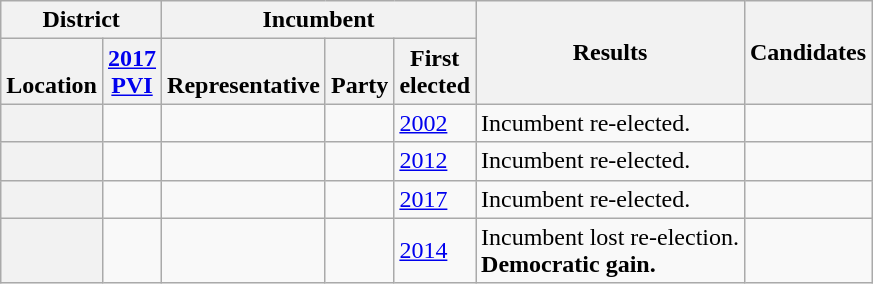<table class="wikitable sortable">
<tr>
<th colspan=2>District</th>
<th colspan=3>Incumbent</th>
<th rowspan=2>Results</th>
<th rowspan=2>Candidates</th>
</tr>
<tr valign=bottom>
<th>Location</th>
<th><a href='#'>2017<br>PVI</a></th>
<th>Representative</th>
<th>Party</th>
<th>First<br>elected</th>
</tr>
<tr>
<th></th>
<td></td>
<td></td>
<td></td>
<td><a href='#'>2002</a></td>
<td>Incumbent re-elected.</td>
<td nowrap></td>
</tr>
<tr>
<th></th>
<td></td>
<td></td>
<td></td>
<td><a href='#'>2012</a></td>
<td>Incumbent re-elected.</td>
<td nowrap></td>
</tr>
<tr>
<th></th>
<td></td>
<td></td>
<td></td>
<td><a href='#'>2017 </a></td>
<td>Incumbent re-elected.</td>
<td nowrap></td>
</tr>
<tr>
<th></th>
<td></td>
<td></td>
<td></td>
<td><a href='#'>2014</a></td>
<td>Incumbent lost re-election.<br><strong>Democratic gain.</strong></td>
<td nowrap></td>
</tr>
</table>
